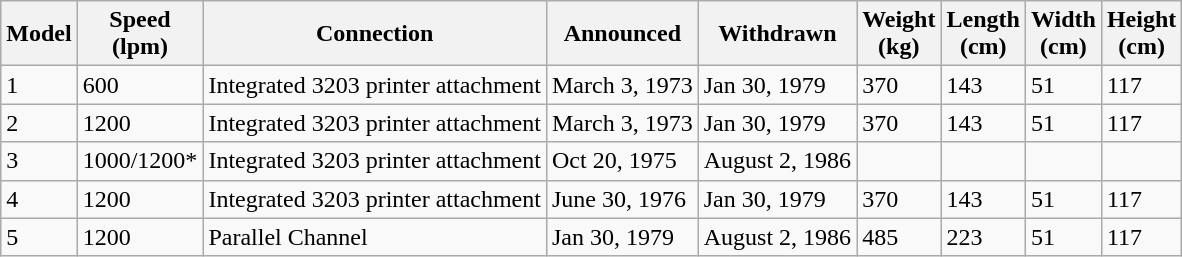<table class="wikitable">
<tr>
<th>Model</th>
<th>Speed<br>(lpm)</th>
<th>Connection</th>
<th>Announced</th>
<th>Withdrawn</th>
<th>Weight<br>(kg)</th>
<th>Length<br>(cm)</th>
<th>Width<br>(cm)</th>
<th>Height<br>(cm)</th>
</tr>
<tr>
<td>1</td>
<td>600</td>
<td>Integrated 3203 printer attachment</td>
<td>March 3, 1973</td>
<td>Jan 30, 1979</td>
<td>370</td>
<td>143</td>
<td>51</td>
<td>117</td>
</tr>
<tr>
<td>2</td>
<td>1200</td>
<td>Integrated 3203 printer attachment</td>
<td>March 3, 1973</td>
<td>Jan 30, 1979</td>
<td>370</td>
<td>143</td>
<td>51</td>
<td>117</td>
</tr>
<tr>
<td>3</td>
<td>1000/1200*</td>
<td>Integrated 3203 printer attachment</td>
<td>Oct 20, 1975</td>
<td>August 2, 1986 </td>
<td></td>
<td></td>
<td></td>
<td></td>
</tr>
<tr>
<td>4</td>
<td>1200</td>
<td>Integrated 3203 printer attachment</td>
<td>June 30, 1976</td>
<td>Jan 30, 1979</td>
<td>370</td>
<td>143</td>
<td>51</td>
<td>117</td>
</tr>
<tr>
<td>5</td>
<td>1200</td>
<td>Parallel Channel</td>
<td>Jan 30, 1979</td>
<td>August 2, 1986</td>
<td>485</td>
<td>223</td>
<td>51</td>
<td>117</td>
</tr>
</table>
